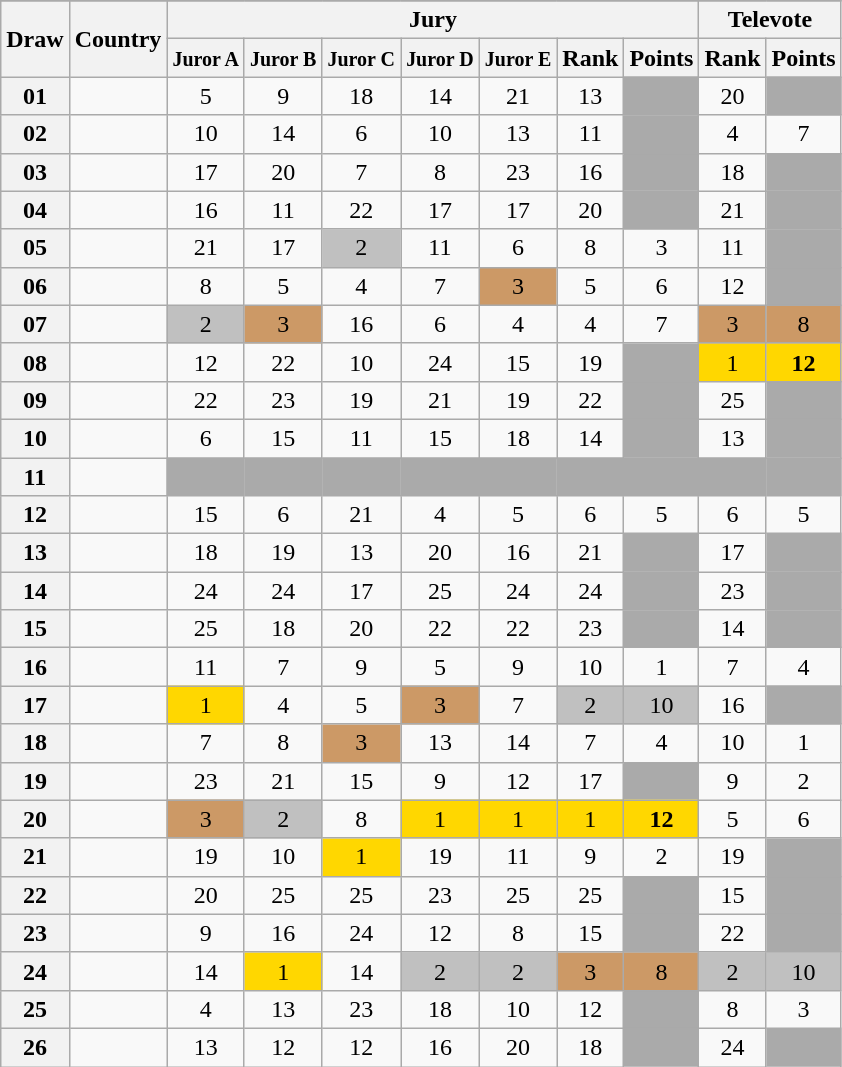<table class="sortable wikitable collapsible plainrowheaders" style="text-align:center;">
<tr>
</tr>
<tr>
<th scope="col" rowspan="2">Draw</th>
<th scope="col" rowspan="2">Country</th>
<th scope="col" colspan="7">Jury</th>
<th scope="col" colspan="2">Televote</th>
</tr>
<tr>
<th scope="col"><small>Juror A</small></th>
<th scope="col"><small>Juror B</small></th>
<th scope="col"><small>Juror C</small></th>
<th scope="col"><small>Juror D</small></th>
<th scope="col"><small>Juror E</small></th>
<th scope="col">Rank</th>
<th scope="col">Points</th>
<th scope="col">Rank</th>
<th scope="col">Points</th>
</tr>
<tr>
<th scope="row" style="text-align:center;">01</th>
<td style="text-align:left;"></td>
<td>5</td>
<td>9</td>
<td>18</td>
<td>14</td>
<td>21</td>
<td>13</td>
<td style="background:#AAAAAA;"></td>
<td>20</td>
<td style="background:#AAAAAA;"></td>
</tr>
<tr>
<th scope="row" style="text-align:center;">02</th>
<td style="text-align:left;"></td>
<td>10</td>
<td>14</td>
<td>6</td>
<td>10</td>
<td>13</td>
<td>11</td>
<td style="background:#AAAAAA;"></td>
<td>4</td>
<td>7</td>
</tr>
<tr>
<th scope="row" style="text-align:center;">03</th>
<td style="text-align:left;"></td>
<td>17</td>
<td>20</td>
<td>7</td>
<td>8</td>
<td>23</td>
<td>16</td>
<td style="background:#AAAAAA;"></td>
<td>18</td>
<td style="background:#AAAAAA;"></td>
</tr>
<tr>
<th scope="row" style="text-align:center;">04</th>
<td style="text-align:left;"></td>
<td>16</td>
<td>11</td>
<td>22</td>
<td>17</td>
<td>17</td>
<td>20</td>
<td style="background:#AAAAAA;"></td>
<td>21</td>
<td style="background:#AAAAAA;"></td>
</tr>
<tr>
<th scope="row" style="text-align:center;">05</th>
<td style="text-align:left;"></td>
<td>21</td>
<td>17</td>
<td style="background:silver;">2</td>
<td>11</td>
<td>6</td>
<td>8</td>
<td>3</td>
<td>11</td>
<td style="background:#AAAAAA;"></td>
</tr>
<tr>
<th scope="row" style="text-align:center;">06</th>
<td style="text-align:left;"></td>
<td>8</td>
<td>5</td>
<td>4</td>
<td>7</td>
<td style="background:#CC9966;">3</td>
<td>5</td>
<td>6</td>
<td>12</td>
<td style="background:#AAAAAA;"></td>
</tr>
<tr>
<th scope="row" style="text-align:center;">07</th>
<td style="text-align:left;"></td>
<td style="background:silver;">2</td>
<td style="background:#CC9966;">3</td>
<td>16</td>
<td>6</td>
<td>4</td>
<td>4</td>
<td>7</td>
<td style="background:#CC9966;">3</td>
<td style="background:#CC9966;">8</td>
</tr>
<tr>
<th scope="row" style="text-align:center;">08</th>
<td style="text-align:left;"></td>
<td>12</td>
<td>22</td>
<td>10</td>
<td>24</td>
<td>15</td>
<td>19</td>
<td style="background:#AAAAAA;"></td>
<td style="background:gold;">1</td>
<td style="background:gold;"><strong>12</strong></td>
</tr>
<tr>
<th scope="row" style="text-align:center;">09</th>
<td style="text-align:left;"></td>
<td>22</td>
<td>23</td>
<td>19</td>
<td>21</td>
<td>19</td>
<td>22</td>
<td style="background:#AAAAAA;"></td>
<td>25</td>
<td style="background:#AAAAAA;"></td>
</tr>
<tr>
<th scope="row" style="text-align:center;">10</th>
<td style="text-align:left;"></td>
<td>6</td>
<td>15</td>
<td>11</td>
<td>15</td>
<td>18</td>
<td>14</td>
<td style="background:#AAAAAA;"></td>
<td>13</td>
<td style="background:#AAAAAA;"></td>
</tr>
<tr class="sortbottom">
<th scope="row" style="text-align:center;">11</th>
<td style="text-align:left;"></td>
<td style="background:#AAAAAA;"></td>
<td style="background:#AAAAAA;"></td>
<td style="background:#AAAAAA;"></td>
<td style="background:#AAAAAA;"></td>
<td style="background:#AAAAAA;"></td>
<td style="background:#AAAAAA;"></td>
<td style="background:#AAAAAA;"></td>
<td style="background:#AAAAAA;"></td>
<td style="background:#AAAAAA;"></td>
</tr>
<tr>
<th scope="row" style="text-align:center;">12</th>
<td style="text-align:left;"></td>
<td>15</td>
<td>6</td>
<td>21</td>
<td>4</td>
<td>5</td>
<td>6</td>
<td>5</td>
<td>6</td>
<td>5</td>
</tr>
<tr>
<th scope="row" style="text-align:center;">13</th>
<td style="text-align:left;"></td>
<td>18</td>
<td>19</td>
<td>13</td>
<td>20</td>
<td>16</td>
<td>21</td>
<td style="background:#AAAAAA;"></td>
<td>17</td>
<td style="background:#AAAAAA;"></td>
</tr>
<tr>
<th scope="row" style="text-align:center;">14</th>
<td style="text-align:left;"></td>
<td>24</td>
<td>24</td>
<td>17</td>
<td>25</td>
<td>24</td>
<td>24</td>
<td style="background:#AAAAAA;"></td>
<td>23</td>
<td style="background:#AAAAAA;"></td>
</tr>
<tr>
<th scope="row" style="text-align:center;">15</th>
<td style="text-align:left;"></td>
<td>25</td>
<td>18</td>
<td>20</td>
<td>22</td>
<td>22</td>
<td>23</td>
<td style="background:#AAAAAA;"></td>
<td>14</td>
<td style="background:#AAAAAA;"></td>
</tr>
<tr>
<th scope="row" style="text-align:center;">16</th>
<td style="text-align:left;"></td>
<td>11</td>
<td>7</td>
<td>9</td>
<td>5</td>
<td>9</td>
<td>10</td>
<td>1</td>
<td>7</td>
<td>4</td>
</tr>
<tr>
<th scope="row" style="text-align:center;">17</th>
<td style="text-align:left;"></td>
<td style="background:gold;">1</td>
<td>4</td>
<td>5</td>
<td style="background:#CC9966;">3</td>
<td>7</td>
<td style="background:silver;">2</td>
<td style="background:silver;">10</td>
<td>16</td>
<td style="background:#AAAAAA;"></td>
</tr>
<tr>
<th scope="row" style="text-align:center;">18</th>
<td style="text-align:left;"></td>
<td>7</td>
<td>8</td>
<td style="background:#CC9966;">3</td>
<td>13</td>
<td>14</td>
<td>7</td>
<td>4</td>
<td>10</td>
<td>1</td>
</tr>
<tr>
<th scope="row" style="text-align:center;">19</th>
<td style="text-align:left;"></td>
<td>23</td>
<td>21</td>
<td>15</td>
<td>9</td>
<td>12</td>
<td>17</td>
<td style="background:#AAAAAA;"></td>
<td>9</td>
<td>2</td>
</tr>
<tr>
<th scope="row" style="text-align:center;">20</th>
<td style="text-align:left;"></td>
<td style="background:#CC9966;">3</td>
<td style="background:silver;">2</td>
<td>8</td>
<td style="background:gold;">1</td>
<td style="background:gold;">1</td>
<td style="background:gold;">1</td>
<td style="background:gold;"><strong>12</strong></td>
<td>5</td>
<td>6</td>
</tr>
<tr>
<th scope="row" style="text-align:center;">21</th>
<td style="text-align:left;"></td>
<td>19</td>
<td>10</td>
<td style="background:gold;">1</td>
<td>19</td>
<td>11</td>
<td>9</td>
<td>2</td>
<td>19</td>
<td style="background:#AAAAAA;"></td>
</tr>
<tr>
<th scope="row" style="text-align:center;">22</th>
<td style="text-align:left;"></td>
<td>20</td>
<td>25</td>
<td>25</td>
<td>23</td>
<td>25</td>
<td>25</td>
<td style="background:#AAAAAA;"></td>
<td>15</td>
<td style="background:#AAAAAA;"></td>
</tr>
<tr>
<th scope="row" style="text-align:center;">23</th>
<td style="text-align:left;"></td>
<td>9</td>
<td>16</td>
<td>24</td>
<td>12</td>
<td>8</td>
<td>15</td>
<td style="background:#AAAAAA;"></td>
<td>22</td>
<td style="background:#AAAAAA;"></td>
</tr>
<tr>
<th scope="row" style="text-align:center;">24</th>
<td style="text-align:left;"></td>
<td>14</td>
<td style="background:gold;">1</td>
<td>14</td>
<td style="background:silver;">2</td>
<td style="background:silver;">2</td>
<td style="background:#CC9966;">3</td>
<td style="background:#CC9966;">8</td>
<td style="background:silver;">2</td>
<td style="background:silver;">10</td>
</tr>
<tr>
<th scope="row" style="text-align:center;">25</th>
<td style="text-align:left;"></td>
<td>4</td>
<td>13</td>
<td>23</td>
<td>18</td>
<td>10</td>
<td>12</td>
<td style="background:#AAAAAA;"></td>
<td>8</td>
<td>3</td>
</tr>
<tr>
<th scope="row" style="text-align:center;">26</th>
<td style="text-align:left;"></td>
<td>13</td>
<td>12</td>
<td>12</td>
<td>16</td>
<td>20</td>
<td>18</td>
<td style="background:#AAAAAA;"></td>
<td>24</td>
<td style="background:#AAAAAA;"></td>
</tr>
</table>
